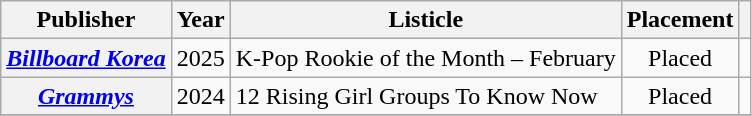<table class="wikitable sortable plainrowheaders" style="text-align:center">
<tr>
<th scope="col">Publisher</th>
<th scope="col">Year</th>
<th scope="col">Listicle</th>
<th scope="col">Placement</th>
<th scope="col" class="unsortable"></th>
</tr>
<tr>
<th scope="row"><em><a href='#'>Billboard Korea</a></em></th>
<td>2025</td>
<td style="text-align:left">K-Pop Rookie of the Month – February</td>
<td>Placed</td>
<td></td>
</tr>
<tr>
<th scope="row"><em><a href='#'>Grammys</a></em></th>
<td>2024</td>
<td style="text-align:left">12 Rising Girl Groups To Know Now</td>
<td>Placed</td>
<td></td>
</tr>
<tr>
</tr>
</table>
